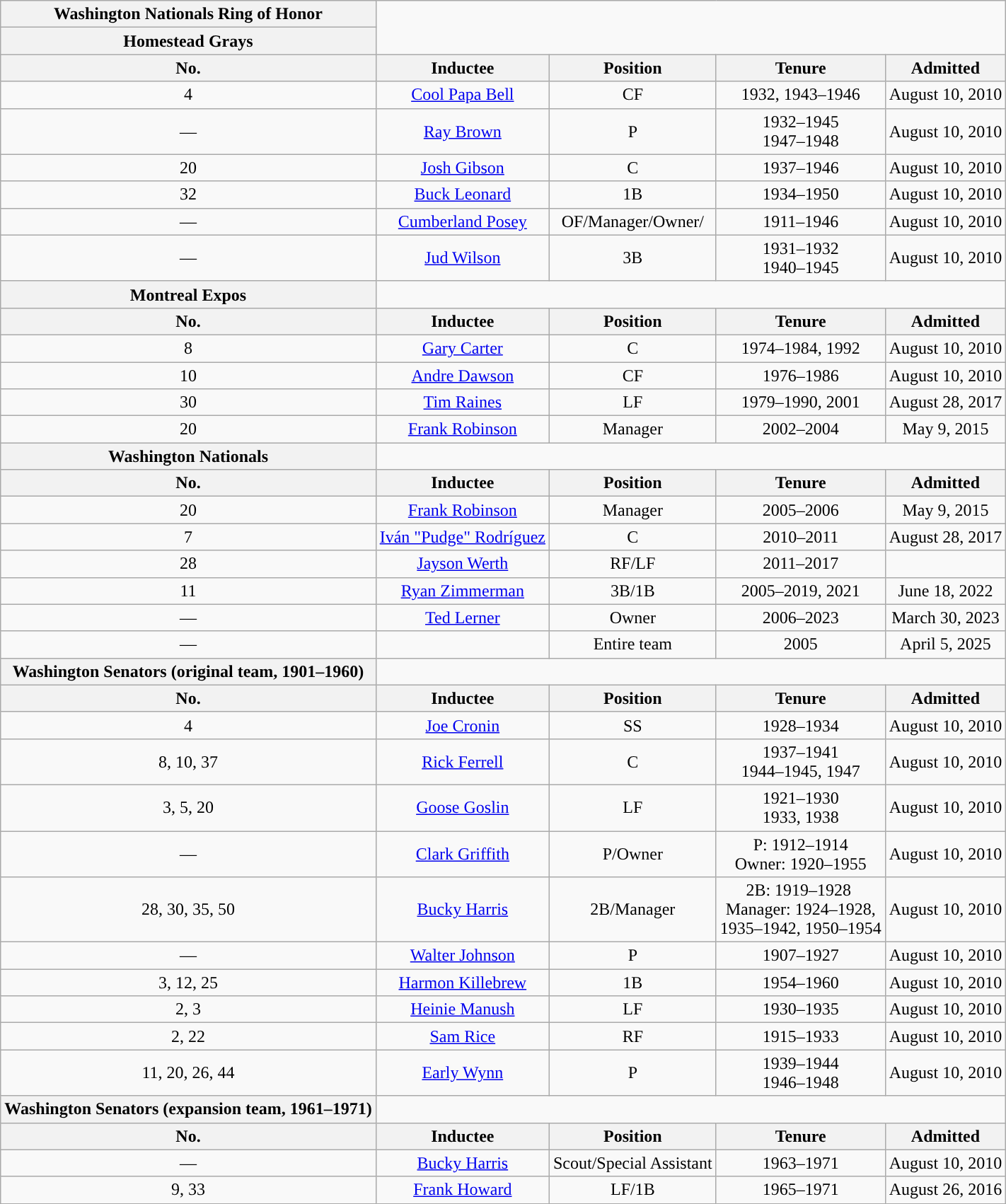<table class="wikitable" style="text-align:center">
<tr>
<th>Washington Nationals Ring of Honor</th>
</tr>
<tr>
<th>Homestead Grays</th>
</tr>
<tr>
<th>No.</th>
<th>Inductee</th>
<th>Position</th>
<th>Tenure</th>
<th>Admitted</th>
</tr>
<tr>
<td>4</td>
<td><a href='#'>Cool Papa Bell</a></td>
<td>CF</td>
<td>1932, 1943–1946</td>
<td>August 10, 2010</td>
</tr>
<tr>
<td>—</td>
<td><a href='#'>Ray Brown</a></td>
<td>P</td>
<td>1932–1945<br>1947–1948</td>
<td>August 10, 2010</td>
</tr>
<tr>
<td>20</td>
<td><a href='#'>Josh Gibson</a></td>
<td>C</td>
<td>1937–1946</td>
<td>August 10, 2010</td>
</tr>
<tr>
<td>32</td>
<td><a href='#'>Buck Leonard</a></td>
<td>1B</td>
<td>1934–1950</td>
<td>August 10, 2010</td>
</tr>
<tr>
<td>—</td>
<td><a href='#'>Cumberland Posey</a></td>
<td>OF/Manager/Owner/</td>
<td>1911–1946</td>
<td>August 10, 2010</td>
</tr>
<tr>
<td>—</td>
<td><a href='#'>Jud Wilson</a></td>
<td>3B</td>
<td>1931–1932<br>1940–1945</td>
<td>August 10, 2010</td>
</tr>
<tr>
<th>Montreal Expos</th>
</tr>
<tr>
<th>No.</th>
<th>Inductee</th>
<th>Position</th>
<th>Tenure</th>
<th>Admitted</th>
</tr>
<tr>
<td>8</td>
<td><a href='#'>Gary Carter</a></td>
<td>C</td>
<td>1974–1984, 1992</td>
<td>August 10, 2010</td>
</tr>
<tr>
<td>10</td>
<td><a href='#'>Andre Dawson</a></td>
<td>CF</td>
<td>1976–1986</td>
<td>August 10, 2010</td>
</tr>
<tr>
<td>30</td>
<td><a href='#'>Tim Raines</a></td>
<td>LF</td>
<td>1979–1990, 2001</td>
<td>August 28, 2017</td>
</tr>
<tr>
<td>20</td>
<td><a href='#'>Frank Robinson</a></td>
<td>Manager</td>
<td>2002–2004</td>
<td>May 9, 2015</td>
</tr>
<tr>
<th>Washington Nationals</th>
</tr>
<tr>
<th>No.</th>
<th>Inductee</th>
<th>Position</th>
<th>Tenure</th>
<th>Admitted</th>
</tr>
<tr>
<td>20</td>
<td><a href='#'>Frank Robinson</a></td>
<td>Manager</td>
<td>2005–2006</td>
<td>May 9, 2015</td>
</tr>
<tr>
<td>7</td>
<td><a href='#'>Iván "Pudge" Rodríguez</a></td>
<td>C</td>
<td>2010–2011</td>
<td>August 28, 2017</td>
</tr>
<tr>
<td>28</td>
<td><a href='#'>Jayson Werth</a></td>
<td>RF/LF</td>
<td>2011–2017</td>
<td></td>
</tr>
<tr>
<td>11</td>
<td><a href='#'>Ryan Zimmerman</a></td>
<td>3B/1B</td>
<td>2005–2019, 2021</td>
<td>June 18, 2022</td>
</tr>
<tr>
<td>—</td>
<td><a href='#'>Ted Lerner</a></td>
<td>Owner</td>
<td>2006–2023</td>
<td>March 30, 2023</td>
</tr>
<tr>
<td>—</td>
<td></td>
<td>Entire team</td>
<td>2005</td>
<td>April 5, 2025</td>
</tr>
<tr>
<th>Washington Senators (original team, 1901–1960)</th>
</tr>
<tr>
<th>No.</th>
<th>Inductee</th>
<th>Position</th>
<th>Tenure</th>
<th>Admitted</th>
</tr>
<tr>
<td>4</td>
<td><a href='#'>Joe Cronin</a></td>
<td>SS</td>
<td>1928–1934</td>
<td>August 10, 2010</td>
</tr>
<tr>
<td>8, 10, 37</td>
<td><a href='#'>Rick Ferrell</a></td>
<td>C</td>
<td>1937–1941<br>1944–1945, 1947</td>
<td>August 10, 2010</td>
</tr>
<tr>
<td>3, 5, 20</td>
<td><a href='#'>Goose Goslin</a></td>
<td>LF</td>
<td>1921–1930<br>1933, 1938</td>
<td>August 10, 2010</td>
</tr>
<tr>
<td>—</td>
<td><a href='#'>Clark Griffith</a></td>
<td>P/Owner</td>
<td>P: 1912–1914<br>Owner: 1920–1955</td>
<td>August 10, 2010</td>
</tr>
<tr>
<td>28, 30, 35, 50</td>
<td><a href='#'>Bucky Harris</a></td>
<td>2B/Manager</td>
<td>2B: 1919–1928 <br>Manager: 1924–1928,<br>1935–1942, 1950–1954</td>
<td>August 10, 2010</td>
</tr>
<tr>
<td>—</td>
<td><a href='#'>Walter Johnson</a></td>
<td>P</td>
<td>1907–1927</td>
<td>August 10, 2010</td>
</tr>
<tr>
<td>3, 12, 25</td>
<td><a href='#'>Harmon Killebrew</a></td>
<td>1B</td>
<td>1954–1960</td>
<td>August 10, 2010</td>
</tr>
<tr>
<td>2, 3</td>
<td><a href='#'>Heinie Manush</a></td>
<td>LF</td>
<td>1930–1935</td>
<td>August 10, 2010</td>
</tr>
<tr>
<td>2, 22</td>
<td><a href='#'>Sam Rice</a></td>
<td>RF</td>
<td>1915–1933</td>
<td>August 10, 2010</td>
</tr>
<tr>
<td>11, 20, 26, 44</td>
<td><a href='#'>Early Wynn</a></td>
<td>P</td>
<td>1939–1944<br>1946–1948</td>
<td>August 10, 2010</td>
</tr>
<tr>
<th>Washington Senators (expansion team, 1961–1971)</th>
</tr>
<tr>
<th>No.</th>
<th>Inductee</th>
<th>Position</th>
<th>Tenure</th>
<th>Admitted</th>
</tr>
<tr>
<td>—</td>
<td><a href='#'>Bucky Harris</a></td>
<td>Scout/Special Assistant</td>
<td>1963–1971</td>
<td>August 10, 2010</td>
</tr>
<tr>
<td>9, 33</td>
<td><a href='#'>Frank Howard</a></td>
<td>LF/1B</td>
<td>1965–1971</td>
<td>August 26, 2016</td>
</tr>
</table>
